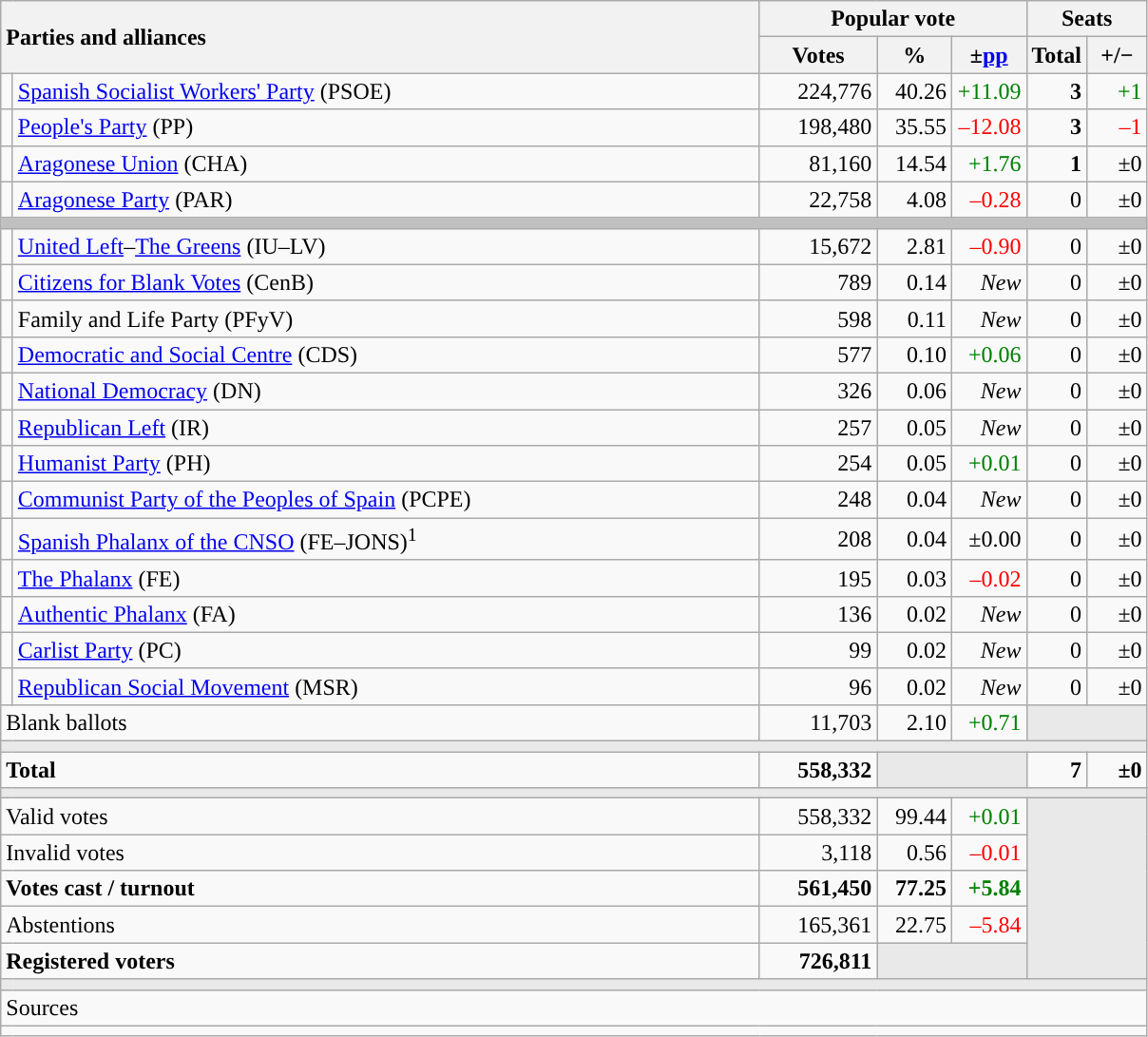<table class="wikitable" style="text-align:right;">
<tr>
<th style="text-align:left;" rowspan="2" colspan="2" width="525">Parties and alliances</th>
<th colspan="3">Popular vote</th>
<th colspan="2">Seats</th>
</tr>
<tr>
<th width="75">Votes</th>
<th width="45">%</th>
<th width="45">±<a href='#'>pp</a></th>
<th width="35">Total</th>
<th width="35">+/−</th>
</tr>
<tr>
<td width="1" style="color:inherit;background:"></td>
<td align="left"><a href='#'>Spanish Socialist Workers' Party</a> (PSOE)</td>
<td>224,776</td>
<td>40.26</td>
<td style="color:green;">+11.09</td>
<td><strong>3</strong></td>
<td style="color:green;">+1</td>
</tr>
<tr>
<td style="color:inherit;background:"></td>
<td align="left"><a href='#'>People's Party</a> (PP)</td>
<td>198,480</td>
<td>35.55</td>
<td style="color:red;">–12.08</td>
<td><strong>3</strong></td>
<td style="color:red;">–1</td>
</tr>
<tr>
<td style="color:inherit;background:"></td>
<td align="left"><a href='#'>Aragonese Union</a> (CHA)</td>
<td>81,160</td>
<td>14.54</td>
<td style="color:green;">+1.76</td>
<td><strong>1</strong></td>
<td>±0</td>
</tr>
<tr>
<td style="color:inherit;background:"></td>
<td align="left"><a href='#'>Aragonese Party</a> (PAR)</td>
<td>22,758</td>
<td>4.08</td>
<td style="color:red;">–0.28</td>
<td>0</td>
<td>±0</td>
</tr>
<tr>
<td colspan="7" bgcolor="#C0C0C0"></td>
</tr>
<tr>
<td style="color:inherit;background:"></td>
<td align="left"><a href='#'>United Left</a>–<a href='#'>The Greens</a> (IU–LV)</td>
<td>15,672</td>
<td>2.81</td>
<td style="color:red;">–0.90</td>
<td>0</td>
<td>±0</td>
</tr>
<tr>
<td style="color:inherit;background:"></td>
<td align="left"><a href='#'>Citizens for Blank Votes</a> (CenB)</td>
<td>789</td>
<td>0.14</td>
<td><em>New</em></td>
<td>0</td>
<td>±0</td>
</tr>
<tr>
<td style="color:inherit;background:"></td>
<td align="left">Family and Life Party (PFyV)</td>
<td>598</td>
<td>0.11</td>
<td><em>New</em></td>
<td>0</td>
<td>±0</td>
</tr>
<tr>
<td style="color:inherit;background:"></td>
<td align="left"><a href='#'>Democratic and Social Centre</a> (CDS)</td>
<td>577</td>
<td>0.10</td>
<td style="color:green;">+0.06</td>
<td>0</td>
<td>±0</td>
</tr>
<tr>
<td style="color:inherit;background:"></td>
<td align="left"><a href='#'>National Democracy</a> (DN)</td>
<td>326</td>
<td>0.06</td>
<td><em>New</em></td>
<td>0</td>
<td>±0</td>
</tr>
<tr>
<td style="color:inherit;background:"></td>
<td align="left"><a href='#'>Republican Left</a> (IR)</td>
<td>257</td>
<td>0.05</td>
<td><em>New</em></td>
<td>0</td>
<td>±0</td>
</tr>
<tr>
<td style="color:inherit;background:"></td>
<td align="left"><a href='#'>Humanist Party</a> (PH)</td>
<td>254</td>
<td>0.05</td>
<td style="color:green;">+0.01</td>
<td>0</td>
<td>±0</td>
</tr>
<tr>
<td style="color:inherit;background:"></td>
<td align="left"><a href='#'>Communist Party of the Peoples of Spain</a> (PCPE)</td>
<td>248</td>
<td>0.04</td>
<td><em>New</em></td>
<td>0</td>
<td>±0</td>
</tr>
<tr>
<td style="color:inherit;background:"></td>
<td align="left"><a href='#'>Spanish Phalanx of the CNSO</a> (FE–JONS)<sup>1</sup></td>
<td>208</td>
<td>0.04</td>
<td>±0.00</td>
<td>0</td>
<td>±0</td>
</tr>
<tr>
<td style="color:inherit;background:"></td>
<td align="left"><a href='#'>The Phalanx</a> (FE)</td>
<td>195</td>
<td>0.03</td>
<td style="color:red;">–0.02</td>
<td>0</td>
<td>±0</td>
</tr>
<tr>
<td style="color:inherit;background:"></td>
<td align="left"><a href='#'>Authentic Phalanx</a> (FA)</td>
<td>136</td>
<td>0.02</td>
<td><em>New</em></td>
<td>0</td>
<td>±0</td>
</tr>
<tr>
<td style="color:inherit;background:"></td>
<td align="left"><a href='#'>Carlist Party</a> (PC)</td>
<td>99</td>
<td>0.02</td>
<td><em>New</em></td>
<td>0</td>
<td>±0</td>
</tr>
<tr>
<td style="color:inherit;background:"></td>
<td align="left"><a href='#'>Republican Social Movement</a> (MSR)</td>
<td>96</td>
<td>0.02</td>
<td><em>New</em></td>
<td>0</td>
<td>±0</td>
</tr>
<tr>
<td align="left" colspan="2">Blank ballots</td>
<td>11,703</td>
<td>2.10</td>
<td style="color:green;">+0.71</td>
<td bgcolor="#E9E9E9" colspan="2"></td>
</tr>
<tr>
<td colspan="7" bgcolor="#E9E9E9"></td>
</tr>
<tr style="font-weight:bold;">
<td align="left" colspan="2">Total</td>
<td>558,332</td>
<td bgcolor="#E9E9E9" colspan="2"></td>
<td>7</td>
<td>±0</td>
</tr>
<tr>
<td colspan="7" bgcolor="#E9E9E9"></td>
</tr>
<tr>
<td align="left" colspan="2">Valid votes</td>
<td>558,332</td>
<td>99.44</td>
<td style="color:green;">+0.01</td>
<td bgcolor="#E9E9E9" colspan="2" rowspan="5"></td>
</tr>
<tr>
<td align="left" colspan="2">Invalid votes</td>
<td>3,118</td>
<td>0.56</td>
<td style="color:red;">–0.01</td>
</tr>
<tr style="font-weight:bold;">
<td align="left" colspan="2">Votes cast / turnout</td>
<td>561,450</td>
<td>77.25</td>
<td style="color:green;">+5.84</td>
</tr>
<tr>
<td align="left" colspan="2">Abstentions</td>
<td>165,361</td>
<td>22.75</td>
<td style="color:red;">–5.84</td>
</tr>
<tr style="font-weight:bold;">
<td align="left" colspan="2">Registered voters</td>
<td>726,811</td>
<td bgcolor="#E9E9E9" colspan="2"></td>
</tr>
<tr>
<td colspan="7" bgcolor="#E9E9E9"></td>
</tr>
<tr>
<td align="left" colspan="7">Sources</td>
</tr>
<tr>
<td colspan="7" style="text-align:left; max-width:790px;"></td>
</tr>
</table>
